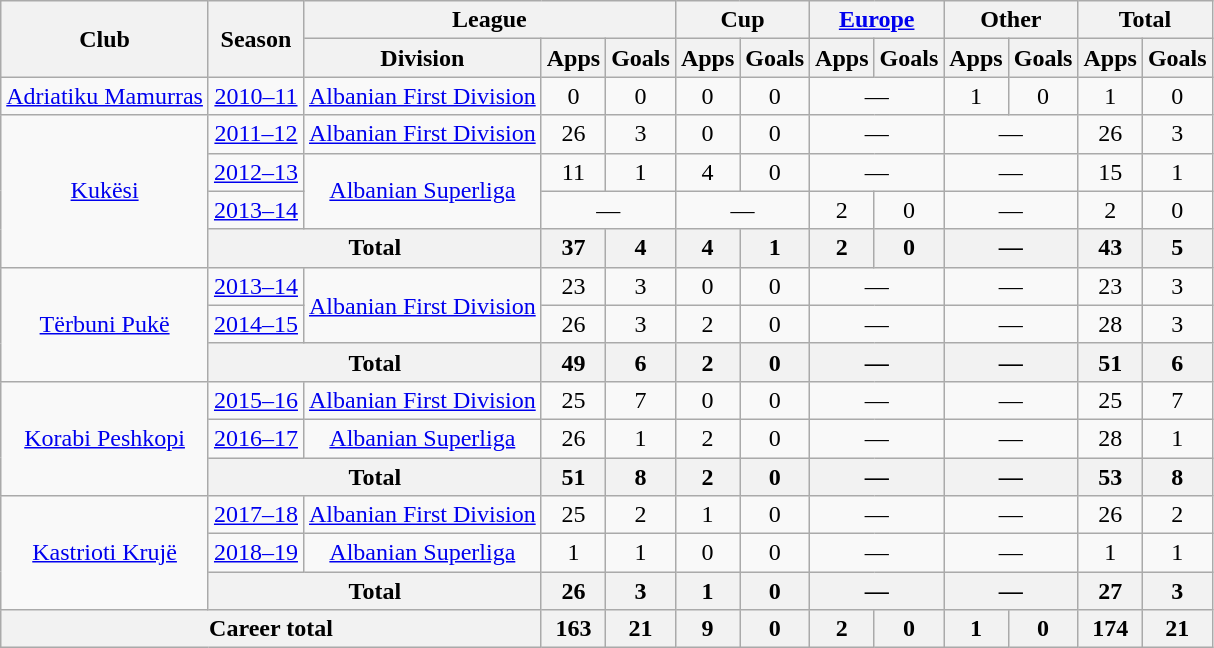<table class="wikitable" style="text-align:center">
<tr>
<th rowspan="2">Club</th>
<th rowspan="2">Season</th>
<th colspan="3">League</th>
<th colspan="2">Cup</th>
<th colspan="2"><a href='#'>Europe</a></th>
<th colspan="2">Other</th>
<th colspan="2">Total</th>
</tr>
<tr>
<th>Division</th>
<th>Apps</th>
<th>Goals</th>
<th>Apps</th>
<th>Goals</th>
<th>Apps</th>
<th>Goals</th>
<th>Apps</th>
<th>Goals</th>
<th>Apps</th>
<th>Goals</th>
</tr>
<tr>
<td rowspan="1"><a href='#'>Adriatiku Mamurras</a></td>
<td><a href='#'>2010–11</a></td>
<td rowspan="1"><a href='#'>Albanian First Division</a></td>
<td>0</td>
<td>0</td>
<td>0</td>
<td>0</td>
<td colspan="2">—</td>
<td>1</td>
<td>0</td>
<td>1</td>
<td>0</td>
</tr>
<tr>
<td rowspan="4"><a href='#'>Kukësi</a></td>
<td><a href='#'>2011–12</a></td>
<td rowspan="1"><a href='#'>Albanian First Division</a></td>
<td>26</td>
<td>3</td>
<td>0</td>
<td>0</td>
<td colspan="2">—</td>
<td colspan="2">—</td>
<td>26</td>
<td>3</td>
</tr>
<tr>
<td><a href='#'>2012–13</a></td>
<td rowspan="2"><a href='#'>Albanian Superliga</a></td>
<td>11</td>
<td>1</td>
<td>4</td>
<td>0</td>
<td colspan="2">—</td>
<td colspan="2">—</td>
<td>15</td>
<td>1</td>
</tr>
<tr>
<td><a href='#'>2013–14</a></td>
<td colspan="2">—</td>
<td colspan="2">—</td>
<td>2</td>
<td>0</td>
<td colspan="2">—</td>
<td>2</td>
<td>0</td>
</tr>
<tr>
<th colspan="2">Total</th>
<th>37</th>
<th>4</th>
<th>4</th>
<th>1</th>
<th>2</th>
<th>0</th>
<th colspan="2">—</th>
<th>43</th>
<th>5</th>
</tr>
<tr>
<td rowspan="3"><a href='#'>Tërbuni Pukë</a></td>
<td><a href='#'>2013–14</a></td>
<td rowspan="2"><a href='#'>Albanian First Division</a></td>
<td>23</td>
<td>3</td>
<td>0</td>
<td>0</td>
<td colspan="2">—</td>
<td colspan="2">—</td>
<td>23</td>
<td>3</td>
</tr>
<tr>
<td><a href='#'>2014–15</a></td>
<td>26</td>
<td>3</td>
<td>2</td>
<td>0</td>
<td colspan="2">—</td>
<td colspan="2">—</td>
<td>28</td>
<td>3</td>
</tr>
<tr>
<th colspan="2">Total</th>
<th>49</th>
<th>6</th>
<th>2</th>
<th>0</th>
<th colspan="2">—</th>
<th colspan="2">—</th>
<th>51</th>
<th>6</th>
</tr>
<tr>
<td rowspan="3"><a href='#'>Korabi Peshkopi</a></td>
<td><a href='#'>2015–16</a></td>
<td rowspan="1"><a href='#'>Albanian First Division</a></td>
<td>25</td>
<td>7</td>
<td>0</td>
<td>0</td>
<td colspan="2">—</td>
<td colspan="2">—</td>
<td>25</td>
<td>7</td>
</tr>
<tr>
<td><a href='#'>2016–17</a></td>
<td rowspan="1"><a href='#'>Albanian Superliga</a></td>
<td>26</td>
<td>1</td>
<td>2</td>
<td>0</td>
<td colspan="2">—</td>
<td colspan="2">—</td>
<td>28</td>
<td>1</td>
</tr>
<tr>
<th colspan="2">Total</th>
<th>51</th>
<th>8</th>
<th>2</th>
<th>0</th>
<th colspan="2">—</th>
<th colspan="2">—</th>
<th>53</th>
<th>8</th>
</tr>
<tr>
<td rowspan="3"><a href='#'>Kastrioti Krujë</a></td>
<td><a href='#'>2017–18</a></td>
<td rowspan="1"><a href='#'>Albanian First Division</a></td>
<td>25</td>
<td>2</td>
<td>1</td>
<td>0</td>
<td colspan="2">—</td>
<td colspan="2">—</td>
<td>26</td>
<td>2</td>
</tr>
<tr>
<td><a href='#'>2018–19</a></td>
<td rowspan="1"><a href='#'>Albanian Superliga</a></td>
<td>1</td>
<td>1</td>
<td>0</td>
<td>0</td>
<td colspan="2">—</td>
<td colspan="2">—</td>
<td>1</td>
<td>1</td>
</tr>
<tr>
<th colspan="2">Total</th>
<th>26</th>
<th>3</th>
<th>1</th>
<th>0</th>
<th colspan="2">—</th>
<th colspan="2">—</th>
<th>27</th>
<th>3</th>
</tr>
<tr>
<th colspan="3">Career total</th>
<th>163</th>
<th>21</th>
<th>9</th>
<th>0</th>
<th>2</th>
<th>0</th>
<th>1</th>
<th>0</th>
<th>174</th>
<th>21</th>
</tr>
</table>
